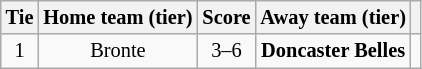<table class="wikitable" style="text-align:center; font-size:85%">
<tr>
<th>Tie</th>
<th>Home team (tier)</th>
<th>Score</th>
<th>Away team (tier)</th>
<th></th>
</tr>
<tr>
<td align="center">1</td>
<td>Bronte</td>
<td align="center">3–6</td>
<td><strong>Doncaster Belles</strong></td>
<td></td>
</tr>
</table>
